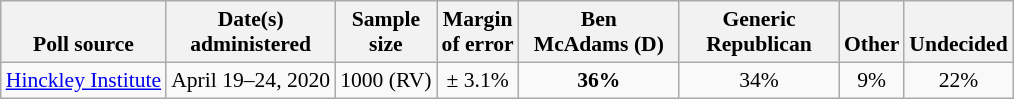<table class="wikitable" style="font-size:90%;text-align:center;">
<tr valign=bottom>
<th>Poll source</th>
<th>Date(s)<br>administered</th>
<th>Sample<br>size</th>
<th>Margin<br>of error</th>
<th style="width:100px;">Ben<br>McAdams (D)</th>
<th style="width:100px;">Generic<br>Republican</th>
<th>Other</th>
<th>Undecided</th>
</tr>
<tr>
<td style="text-align:left;"><a href='#'>Hinckley Institute</a></td>
<td>April 19–24, 2020</td>
<td>1000 (RV)</td>
<td>± 3.1%</td>
<td><strong>36%</strong></td>
<td>34%</td>
<td>9%</td>
<td>22%</td>
</tr>
</table>
